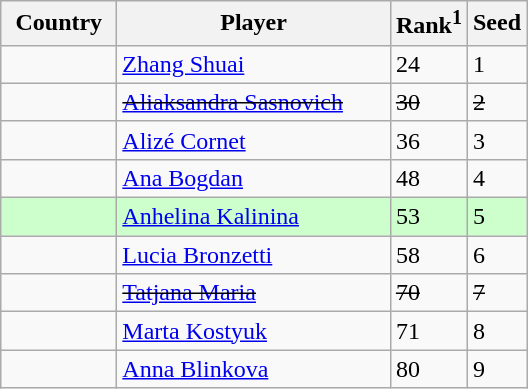<table class="sortable wikitable">
<tr>
<th width="70">Country</th>
<th width="175">Player</th>
<th>Rank<sup>1</sup></th>
<th>Seed</th>
</tr>
<tr>
<td></td>
<td><a href='#'>Zhang Shuai</a></td>
<td>24</td>
<td>1</td>
</tr>
<tr>
<td></td>
<td><s><a href='#'>Aliaksandra Sasnovich</a></s></td>
<td><s>30</s></td>
<td><s>2</s></td>
</tr>
<tr>
<td></td>
<td><a href='#'>Alizé Cornet</a></td>
<td>36</td>
<td>3</td>
</tr>
<tr>
<td></td>
<td><a href='#'>Ana Bogdan</a></td>
<td>48</td>
<td>4</td>
</tr>
<tr style="background:#cfc;">
<td></td>
<td><a href='#'>Anhelina Kalinina</a></td>
<td>53</td>
<td>5</td>
</tr>
<tr>
<td></td>
<td><a href='#'>Lucia Bronzetti</a></td>
<td>58</td>
<td>6</td>
</tr>
<tr>
<td><s></s></td>
<td><s><a href='#'>Tatjana Maria</a></s></td>
<td><s>70</s></td>
<td><s>7</s></td>
</tr>
<tr>
<td></td>
<td><a href='#'>Marta Kostyuk</a></td>
<td>71</td>
<td>8</td>
</tr>
<tr>
<td></td>
<td><a href='#'>Anna Blinkova</a></td>
<td>80</td>
<td>9</td>
</tr>
</table>
